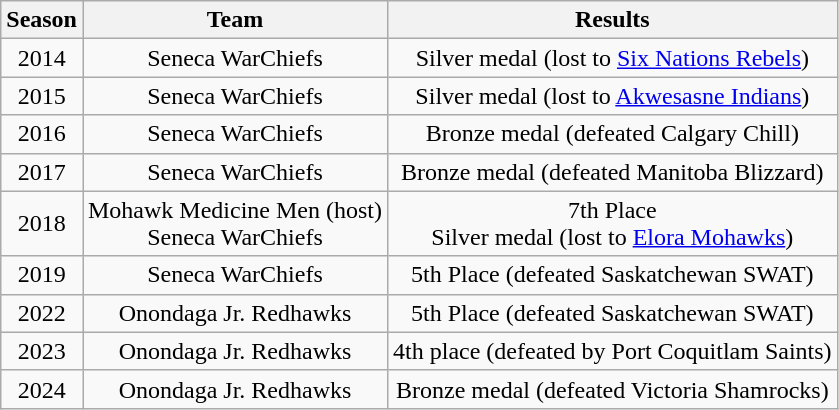<table class="wikitable">
<tr>
<th>Season</th>
<th>Team</th>
<th>Results</th>
</tr>
<tr ALIGN=center>
<td>2014</td>
<td>Seneca WarChiefs</td>
<td>Silver medal (lost to <a href='#'>Six Nations Rebels</a>)</td>
</tr>
<tr ALIGN=center>
<td>2015</td>
<td>Seneca WarChiefs</td>
<td>Silver medal (lost to <a href='#'>Akwesasne Indians</a>)</td>
</tr>
<tr ALIGN=center>
<td>2016</td>
<td>Seneca WarChiefs</td>
<td>Bronze medal (defeated Calgary Chill)</td>
</tr>
<tr ALIGN=center>
<td>2017</td>
<td>Seneca WarChiefs</td>
<td>Bronze medal (defeated Manitoba Blizzard)</td>
</tr>
<tr ALIGN=center>
<td>2018</td>
<td>Mohawk Medicine Men (host)<br>Seneca WarChiefs</td>
<td>7th Place<br>Silver medal (lost to <a href='#'>Elora Mohawks</a>)</td>
</tr>
<tr ALIGN=center>
<td>2019</td>
<td>Seneca WarChiefs</td>
<td>5th Place (defeated Saskatchewan SWAT)</td>
</tr>
<tr ALIGN=center>
<td>2022</td>
<td>Onondaga Jr. Redhawks</td>
<td>5th Place (defeated Saskatchewan SWAT)</td>
</tr>
<tr ALIGN=center>
<td>2023</td>
<td>Onondaga Jr. Redhawks</td>
<td>4th place (defeated by Port Coquitlam Saints)</td>
</tr>
<tr ALIGN=center>
<td>2024</td>
<td>Onondaga Jr. Redhawks</td>
<td>Bronze medal (defeated Victoria Shamrocks)</td>
</tr>
</table>
